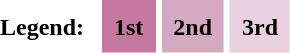<table style="text-align:center; margin:15px 0; line-height:13px;" cellpadding="0">
<tr>
<th>Legend:  </th>
<td></td>
<th style="padding:11px 8px; background:#c579a0;">1st</th>
<td></td>
<th style="padding:11px 8px; background:#d5a9c2;">2nd</th>
<td></td>
<th style="padding:11px 8px; background:#e9d1e1;">3rd</th>
<td></td>
</tr>
</table>
